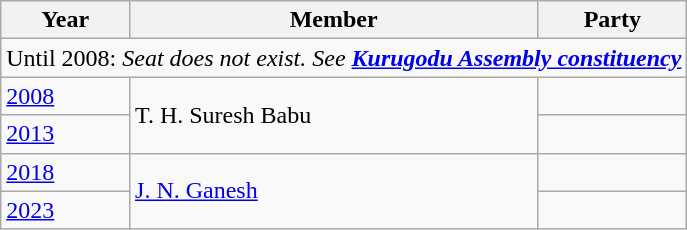<table class="wikitable sortable">
<tr>
<th>Year</th>
<th>Member</th>
<th colspan="2">Party</th>
</tr>
<tr>
<td colspan=4 align=center>Until 2008: <em>Seat does not exist. See <strong><a href='#'>Kurugodu Assembly constituency</a><strong><em></td>
</tr>
<tr>
<td><a href='#'>2008</a></td>
<td rowspan=2>T. H. Suresh Babu</td>
<td></td>
</tr>
<tr>
<td><a href='#'>2013</a></td>
<td></td>
</tr>
<tr>
<td><a href='#'>2018</a></td>
<td rowspan=2><a href='#'>J. N. Ganesh</a></td>
<td></td>
</tr>
<tr>
<td><a href='#'>2023</a></td>
</tr>
</table>
